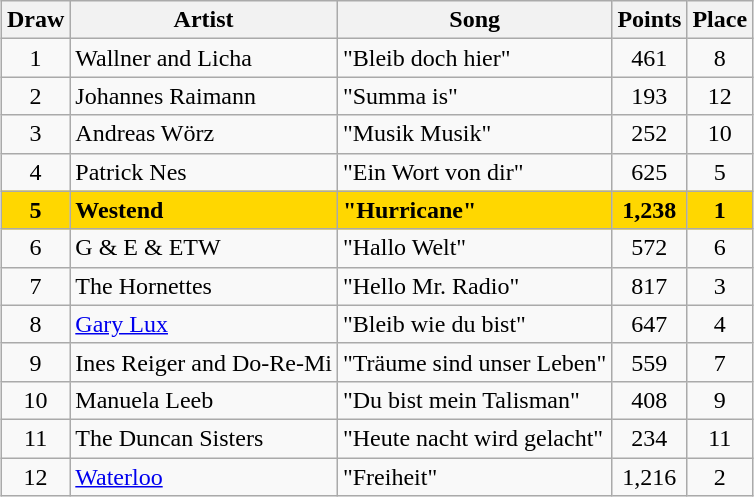<table class="sortable wikitable" style="margin: 1em auto 1em auto; text-align:center">
<tr>
<th>Draw</th>
<th>Artist</th>
<th>Song</th>
<th>Points</th>
<th>Place</th>
</tr>
<tr>
<td>1</td>
<td align="left">Wallner and Licha</td>
<td align="left">"Bleib doch hier"</td>
<td>461</td>
<td>8</td>
</tr>
<tr>
<td>2</td>
<td align="left">Johannes Raimann</td>
<td align="left">"Summa is"</td>
<td>193</td>
<td>12</td>
</tr>
<tr>
<td>3</td>
<td align="left">Andreas Wörz</td>
<td align="left">"Musik Musik"</td>
<td>252</td>
<td>10</td>
</tr>
<tr>
<td>4</td>
<td align="left">Patrick Nes</td>
<td align="left">"Ein Wort von dir"</td>
<td>625</td>
<td>5</td>
</tr>
<tr style="font-weight:bold; background:gold;">
<td>5</td>
<td align="left">Westend</td>
<td align="left">"Hurricane"</td>
<td>1,238</td>
<td>1</td>
</tr>
<tr>
<td>6</td>
<td align="left">G & E & ETW</td>
<td align="left">"Hallo Welt"</td>
<td>572</td>
<td>6</td>
</tr>
<tr>
<td>7</td>
<td align="left">The Hornettes</td>
<td align="left">"Hello Mr. Radio"</td>
<td>817</td>
<td>3</td>
</tr>
<tr>
<td>8</td>
<td align="left"><a href='#'>Gary Lux</a></td>
<td align="left">"Bleib wie du bist"</td>
<td>647</td>
<td>4</td>
</tr>
<tr>
<td>9</td>
<td align="left">Ines Reiger and Do-Re-Mi</td>
<td align="left">"Träume sind unser Leben"</td>
<td>559</td>
<td>7</td>
</tr>
<tr>
<td>10</td>
<td align="left">Manuela Leeb</td>
<td align="left">"Du bist mein Talisman"</td>
<td>408</td>
<td>9</td>
</tr>
<tr>
<td>11</td>
<td align="left">The Duncan Sisters</td>
<td align="left">"Heute nacht wird gelacht"</td>
<td>234</td>
<td>11</td>
</tr>
<tr>
<td>12</td>
<td align="left"><a href='#'>Waterloo</a></td>
<td align="left">"Freiheit"</td>
<td>1,216</td>
<td>2</td>
</tr>
</table>
